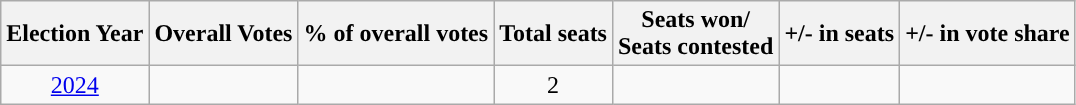<table class="wikitable sortable" style="text-align:center">
<tr>
<th Style="background-color:">Election Year</th>
<th Style="background-color:">Overall Votes</th>
<th Style="background-color:">% of overall votes</th>
<th Style="background-color:">Total seats</th>
<th Style="background-color:">Seats won/<br>Seats contested</th>
<th Style="background-color:">+/- in seats</th>
<th Style="background-color:">+/- in vote share</th>
</tr>
<tr>
<td><a href='#'>2024</a></td>
<td></td>
<td></td>
<td>2</td>
<td></td>
<td></td>
<td></td>
</tr>
</table>
